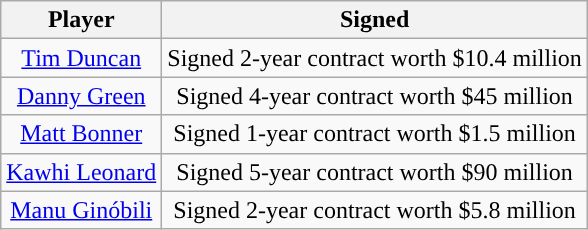<table class="wikitable sortable sortable">
<tr>
<th>Player</th>
<th>Signed</th>
</tr>
<tr style="text-align: center">
<td><a href='#'>Tim Duncan</a></td>
<td>Signed 2-year contract worth $10.4 million</td>
</tr>
<tr style="text-align: center">
<td><a href='#'>Danny Green</a></td>
<td>Signed 4-year contract worth $45 million</td>
</tr>
<tr style="text-align: center">
<td><a href='#'>Matt Bonner</a></td>
<td>Signed 1-year contract worth $1.5 million</td>
</tr>
<tr style="text-align: center">
<td><a href='#'>Kawhi Leonard</a></td>
<td>Signed 5-year contract worth $90 million</td>
</tr>
<tr style="text-align: center">
<td><a href='#'>Manu Ginóbili</a></td>
<td>Signed 2-year contract worth $5.8 million</td>
</tr>
</table>
